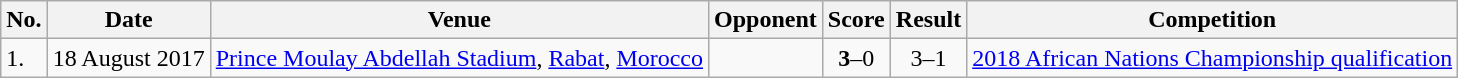<table class="wikitable" style="font-size:100%;">
<tr>
<th>No.</th>
<th>Date</th>
<th>Venue</th>
<th>Opponent</th>
<th>Score</th>
<th>Result</th>
<th>Competition</th>
</tr>
<tr>
<td>1.</td>
<td>18 August 2017</td>
<td><a href='#'>Prince Moulay Abdellah Stadium</a>, <a href='#'>Rabat</a>, <a href='#'>Morocco</a></td>
<td></td>
<td align=center><strong>3</strong>–0</td>
<td align=center>3–1</td>
<td><a href='#'>2018 African Nations Championship qualification</a></td>
</tr>
</table>
